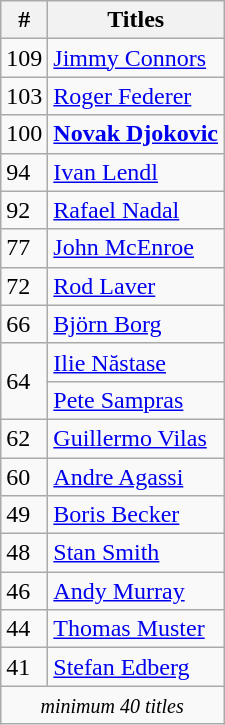<table class="wikitable" style="display:inline-table;">
<tr>
<th>#</th>
<th>Titles</th>
</tr>
<tr>
<td>109</td>
<td> <a href='#'>Jimmy Connors</a></td>
</tr>
<tr>
<td>103</td>
<td> <a href='#'>Roger Federer</a></td>
</tr>
<tr>
<td>100</td>
<td> <strong><a href='#'>Novak Djokovic</a></strong></td>
</tr>
<tr>
<td>94</td>
<td> <a href='#'>Ivan Lendl</a></td>
</tr>
<tr>
<td>92</td>
<td> <a href='#'>Rafael Nadal</a></td>
</tr>
<tr>
<td>77</td>
<td> <a href='#'>John McEnroe</a></td>
</tr>
<tr>
<td>72</td>
<td> <a href='#'>Rod Laver</a></td>
</tr>
<tr>
<td>66</td>
<td> <a href='#'>Björn Borg</a></td>
</tr>
<tr>
<td rowspan="2">64</td>
<td> <a href='#'>Ilie Năstase</a></td>
</tr>
<tr>
<td> <a href='#'>Pete Sampras</a></td>
</tr>
<tr>
<td>62</td>
<td> <a href='#'>Guillermo Vilas</a></td>
</tr>
<tr>
<td>60</td>
<td> <a href='#'>Andre Agassi</a></td>
</tr>
<tr>
<td>49</td>
<td> <a href='#'>Boris Becker</a></td>
</tr>
<tr>
<td>48</td>
<td> <a href='#'>Stan Smith</a></td>
</tr>
<tr>
<td>46</td>
<td> <a href='#'>Andy Murray</a></td>
</tr>
<tr>
<td>44</td>
<td> <a href='#'>Thomas Muster</a></td>
</tr>
<tr>
<td>41</td>
<td> <a href='#'>Stefan Edberg</a></td>
</tr>
<tr>
<td colspan="3" style="text-align: center;"><small><em>minimum 40 titles</em></small></td>
</tr>
</table>
